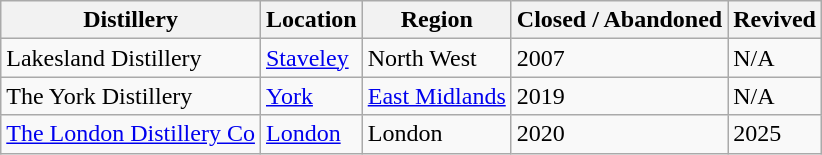<table class="wikitable">
<tr>
<th>Distillery</th>
<th>Location</th>
<th>Region</th>
<th>Closed / Abandoned</th>
<th>Revived</th>
</tr>
<tr>
<td>Lakesland Distillery</td>
<td><a href='#'>Staveley</a></td>
<td>North West</td>
<td>2007</td>
<td>N/A</td>
</tr>
<tr>
<td>The York Distillery</td>
<td><a href='#'>York</a></td>
<td><a href='#'>East Midlands</a></td>
<td>2019</td>
<td>N/A</td>
</tr>
<tr>
<td><a href='#'>The London Distillery Co</a></td>
<td><a href='#'>London</a></td>
<td>London</td>
<td>2020</td>
<td>2025</td>
</tr>
</table>
